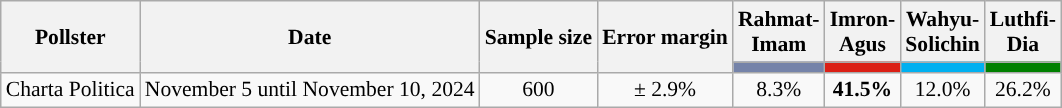<table class="wikitable sortable mw-datatable" style="text-align:center;font-size:90%;line-height:17px">
<tr>
<th rowspan="2">Pollster</th>
<th rowspan="2">Date</th>
<th rowspan="2">Sample size</th>
<th rowspan="2">Error margin</th>
<th class="unsortable">Rahmat-Imam</th>
<th class="unsortable">Imron-Agus</th>
<th class="unsortable">Wahyu-Solichin</th>
<th class="unsortable">Luthfi-Dia</th>
</tr>
<tr>
<th class="unsortable" style="background:#7583A9; width:40px;"></th>
<th class="unsortable" style="background:#DB2016; width:40px;"></th>
<th class="unsortable" style="background:#00B0F0; width:40px;"></th>
<th class="unsortable" style="background:#008000; width:40px;"></th>
</tr>
<tr>
<td>Charta Politica</td>
<td>November 5 until November 10, 2024</td>
<td>600</td>
<td>± 2.9%</td>
<td>8.3%</td>
<td style="background-color:#"><strong>41.5%</strong></td>
<td>12.0%</td>
<td>26.2%</td>
</tr>
</table>
